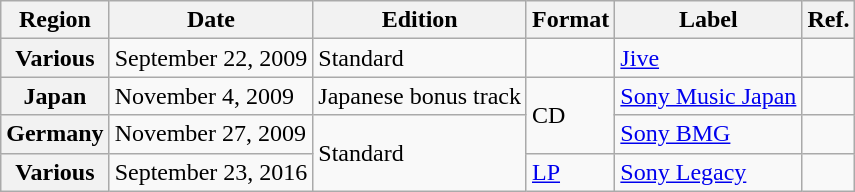<table class="wikitable plainrowheaders">
<tr>
<th scope="col">Region</th>
<th scope="col">Date</th>
<th scope="col">Edition</th>
<th scope="col">Format</th>
<th scope="col">Label</th>
<th scope="col">Ref.</th>
</tr>
<tr>
<th scope="row">Various</th>
<td>September 22, 2009</td>
<td>Standard</td>
<td></td>
<td><a href='#'>Jive</a></td>
<td style="text-align:center;"></td>
</tr>
<tr>
<th scope="row">Japan</th>
<td>November 4, 2009</td>
<td>Japanese bonus track</td>
<td rowspan="2">CD</td>
<td><a href='#'>Sony Music Japan</a></td>
<td style="text-align:center;"></td>
</tr>
<tr>
<th scope="row">Germany</th>
<td>November 27, 2009</td>
<td rowspan="2">Standard</td>
<td><a href='#'>Sony BMG</a></td>
<td style="text-align:center;"></td>
</tr>
<tr>
<th scope="row">Various</th>
<td>September 23, 2016</td>
<td><a href='#'>LP</a></td>
<td><a href='#'>Sony Legacy</a></td>
<td style="text-align:center;"></td>
</tr>
</table>
